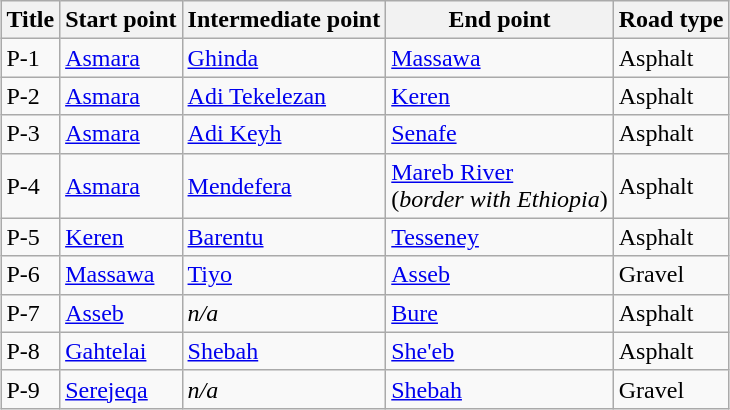<table class="wikitable" style="text-align:left; margin: 1em auto 1em auto;">
<tr>
<th>Title</th>
<th>Start point</th>
<th>Intermediate point</th>
<th>End point</th>
<th>Road type</th>
</tr>
<tr>
<td>P-1</td>
<td><a href='#'>Asmara</a></td>
<td><a href='#'>Ghinda</a></td>
<td><a href='#'>Massawa</a></td>
<td>Asphalt</td>
</tr>
<tr>
<td>P-2</td>
<td><a href='#'>Asmara</a></td>
<td><a href='#'>Adi Tekelezan</a></td>
<td><a href='#'>Keren</a></td>
<td>Asphalt</td>
</tr>
<tr>
<td>P-3</td>
<td><a href='#'>Asmara</a></td>
<td><a href='#'>Adi Keyh</a></td>
<td><a href='#'>Senafe</a></td>
<td>Asphalt</td>
</tr>
<tr>
<td>P-4</td>
<td><a href='#'>Asmara</a></td>
<td><a href='#'>Mendefera</a></td>
<td><a href='#'>Mareb River</a><br>(<em>border with Ethiopia</em>)</td>
<td>Asphalt</td>
</tr>
<tr>
<td>P-5</td>
<td><a href='#'>Keren</a></td>
<td><a href='#'>Barentu</a></td>
<td><a href='#'>Tesseney</a></td>
<td>Asphalt</td>
</tr>
<tr>
<td>P-6</td>
<td><a href='#'>Massawa</a></td>
<td><a href='#'>Tiyo</a></td>
<td><a href='#'>Asseb</a></td>
<td>Gravel</td>
</tr>
<tr>
<td>P-7</td>
<td><a href='#'>Asseb</a></td>
<td><em>n/a</em></td>
<td><a href='#'>Bure</a></td>
<td>Asphalt</td>
</tr>
<tr>
<td>P-8</td>
<td><a href='#'>Gahtelai</a></td>
<td><a href='#'>Shebah</a></td>
<td><a href='#'>She'eb</a></td>
<td>Asphalt</td>
</tr>
<tr>
<td>P-9</td>
<td><a href='#'>Serejeqa</a></td>
<td><em>n/a</em></td>
<td><a href='#'>Shebah</a></td>
<td>Gravel</td>
</tr>
</table>
